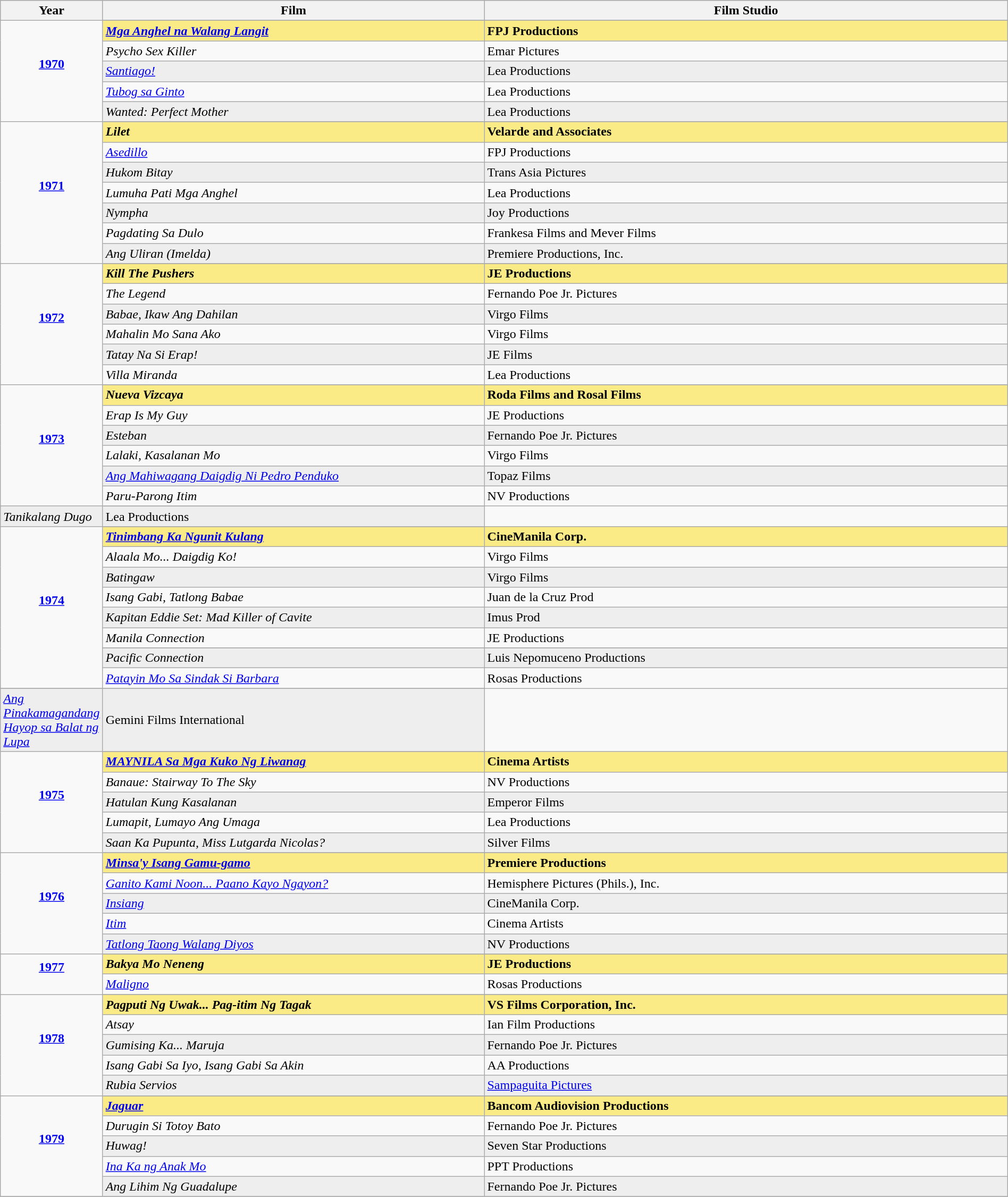<table class="wikitable" style="width:100%">
<tr bgcolor="#bebebe">
<th width="5%">Year</th>
<th width="40%">Film</th>
<th width="55%">Film Studio</th>
</tr>
<tr>
<td rowspan=6 style="text-align:center"><strong><a href='#'>1970</a></strong><br> <br></td>
</tr>
<tr style="background:#FAEB86">
<td><strong><em><a href='#'>Mga Anghel na Walang Langit</a> </em></strong></td>
<td><strong>FPJ Productions</strong></td>
</tr>
<tr>
<td><em>Psycho Sex Killer</em></td>
<td>Emar Pictures</td>
</tr>
<tr style="background:#eee;">
<td><em><a href='#'>Santiago!</a></em></td>
<td>Lea Productions</td>
</tr>
<tr>
<td><em><a href='#'>Tubog sa Ginto</a></em></td>
<td>Lea Productions</td>
</tr>
<tr style="background:#eee;">
<td><em>Wanted: Perfect Mother</em></td>
<td>Lea Productions</td>
</tr>
<tr>
<td rowspan=8 style="text-align:center"><strong><a href='#'>1971</a></strong><br> <br></td>
</tr>
<tr style="background:#FAEB86">
<td><strong><em>Lilet </em></strong></td>
<td><strong>Velarde and Associates</strong></td>
</tr>
<tr>
<td><em><a href='#'>Asedillo</a></em></td>
<td>FPJ Productions</td>
</tr>
<tr style="background:#eee;">
<td><em>Hukom Bitay</em></td>
<td>Trans Asia Pictures</td>
</tr>
<tr>
<td><em>Lumuha Pati Mga Anghel</em></td>
<td>Lea Productions</td>
</tr>
<tr style="background:#eee;">
<td><em>Nympha</em></td>
<td>Joy Productions</td>
</tr>
<tr>
<td><em>Pagdating Sa Dulo</em></td>
<td>Frankesa Films and Mever Films</td>
</tr>
<tr style="background:#eee;">
<td><em>Ang Uliran (Imelda)</em></td>
<td>Premiere Productions, Inc.</td>
</tr>
<tr>
<td rowspan=7 style="text-align:center"><strong><a href='#'>1972</a></strong><br> <br></td>
</tr>
<tr style="background:#FAEB86">
<td><strong><em>Kill The Pushers</em></strong></td>
<td><strong>JE Productions</strong></td>
</tr>
<tr>
<td><em>The Legend</em></td>
<td>Fernando Poe Jr. Pictures</td>
</tr>
<tr style="background:#eee;">
<td><em>Babae, Ikaw Ang Dahilan</em></td>
<td>Virgo Films</td>
</tr>
<tr>
<td><em>Mahalin Mo Sana Ako</em></td>
<td>Virgo Films</td>
</tr>
<tr style="background:#eee;">
<td><em>Tatay Na Si Erap!</em></td>
<td>JE Films</td>
</tr>
<tr>
<td><em>Villa Miranda</em></td>
<td>Lea Productions</td>
</tr>
<tr>
<td rowspan=8 style="text-align:center"><strong><a href='#'>1973</a></strong><br> <br></td>
</tr>
<tr style="background:#FAEB86">
<td><strong><em>Nueva Vizcaya</em></strong></td>
<td><strong>Roda Films and Rosal Films</strong></td>
</tr>
<tr>
<td><em>Erap Is My Guy</em></td>
<td>JE Productions</td>
</tr>
<tr style="background:#eee;">
<td><em>Esteban</em></td>
<td>Fernando Poe Jr. Pictures</td>
</tr>
<tr>
<td><em>Lalaki, Kasalanan Mo</em></td>
<td>Virgo Films</td>
</tr>
<tr style="background:#eee;">
<td><em><a href='#'>Ang Mahiwagang Daigdig Ni Pedro Penduko</a></em></td>
<td>Topaz Films</td>
</tr>
<tr>
<td><em>Paru-Parong Itim</em></td>
<td>NV Productions</td>
</tr>
<tr>
</tr>
<tr style="background:#eee;">
<td><em>Tanikalang Dugo</em></td>
<td>Lea Productions</td>
</tr>
<tr>
<td rowspan=10 style="text-align:center"><strong><a href='#'>1974</a></strong><br> <br></td>
</tr>
<tr style="background:#FAEB86">
<td><strong><em><a href='#'>Tinimbang Ka Ngunit Kulang</a></em></strong></td>
<td><strong>CineManila Corp.</strong></td>
</tr>
<tr>
<td><em>Alaala Mo... Daigdig Ko!</em></td>
<td>Virgo Films</td>
</tr>
<tr style="background:#eee;">
<td><em>Batingaw</em></td>
<td>Virgo Films</td>
</tr>
<tr>
<td><em>Isang Gabi, Tatlong Babae</em></td>
<td>Juan de la Cruz Prod</td>
</tr>
<tr style="background:#eee;">
<td><em>Kapitan Eddie Set: Mad Killer of Cavite</em></td>
<td>Imus Prod</td>
</tr>
<tr>
<td><em>Manila Connection</em></td>
<td>JE Productions</td>
</tr>
<tr>
</tr>
<tr style="background:#eee;">
<td><em>Pacific Connection</em></td>
<td>Luis Nepomuceno Productions</td>
</tr>
<tr>
<td><em><a href='#'>Patayin Mo Sa Sindak Si Barbara</a></em></td>
<td>Rosas Productions</td>
</tr>
<tr>
</tr>
<tr style="background:#eee;">
<td><em><a href='#'>Ang Pinakamagandang Hayop sa Balat ng Lupa</a></em></td>
<td>Gemini Films International</td>
</tr>
<tr>
<td rowspan=6 style="text-align:center"><strong><a href='#'>1975</a></strong><br> <br></td>
</tr>
<tr style="background:#FAEB86">
<td><strong><em><a href='#'>MAYNILA Sa Mga Kuko Ng Liwanag</a></em></strong></td>
<td><strong>Cinema Artists</strong></td>
</tr>
<tr>
<td><em>Banaue: Stairway To The Sky</em></td>
<td>NV Productions</td>
</tr>
<tr style="background:#eee;">
<td><em>Hatulan Kung Kasalanan</em></td>
<td>Emperor Films</td>
</tr>
<tr>
<td><em>Lumapit, Lumayo Ang Umaga</em></td>
<td>Lea Productions</td>
</tr>
<tr style="background:#eee;">
<td><em>Saan Ka Pupunta, Miss Lutgarda Nicolas?</em></td>
<td>Silver Films</td>
</tr>
<tr>
<td rowspan=6 style="text-align:center"><strong><a href='#'> 1976</a></strong><br> <br></td>
</tr>
<tr style="background:#FAEB86">
<td><strong><em><a href='#'>Minsa'y Isang Gamu-gamo</a></em></strong></td>
<td><strong>Premiere Productions</strong></td>
</tr>
<tr>
<td><em><a href='#'>Ganito Kami Noon... Paano Kayo Ngayon?</a></em></td>
<td>Hemisphere Pictures (Phils.), Inc.</td>
</tr>
<tr style="background:#eee;">
<td><em><a href='#'>Insiang</a></em></td>
<td>CineManila Corp.</td>
</tr>
<tr>
<td><em><a href='#'>Itim</a></em></td>
<td>Cinema Artists</td>
</tr>
<tr style="background:#eee;">
<td><em><a href='#'>Tatlong Taong Walang Diyos</a></em></td>
<td>NV Productions</td>
</tr>
<tr>
<td rowspan=3 style="text-align:center"><strong><a href='#'>1977</a></strong><br> <br></td>
</tr>
<tr style="background:#FAEB86">
<td><strong><em>Bakya Mo Neneng</em></strong></td>
<td><strong>JE Productions</strong></td>
</tr>
<tr>
<td><em><a href='#'>Maligno</a></em></td>
<td>Rosas Productions</td>
</tr>
<tr>
<td rowspan=6 style="text-align:center"><strong><a href='#'>1978</a></strong><br> <br></td>
</tr>
<tr style="background:#FAEB86">
<td><strong><em>Pagputi Ng Uwak... Pag-itim Ng Tagak</em></strong></td>
<td><strong>VS Films Corporation, Inc.</strong></td>
</tr>
<tr>
<td><em>Atsay</em></td>
<td>Ian Film Productions</td>
</tr>
<tr style="background:#eee;">
<td><em>Gumising Ka... Maruja</em></td>
<td>Fernando Poe Jr. Pictures</td>
</tr>
<tr>
<td><em>Isang Gabi Sa Iyo, Isang Gabi Sa Akin</em></td>
<td>AA Productions</td>
</tr>
<tr style="background:#eee;">
<td><em>Rubia Servios</em></td>
<td><a href='#'>Sampaguita Pictures</a></td>
</tr>
<tr>
<td rowspan=6 style="text-align:center"><strong><a href='#'>1979</a></strong><br> <br></td>
</tr>
<tr style="background:#FAEB86">
<td><strong><em><a href='#'>Jaguar</a></em></strong></td>
<td><strong>Bancom Audiovision Productions</strong></td>
</tr>
<tr>
<td><em>Durugin Si Totoy Bato</em></td>
<td>Fernando Poe Jr. Pictures</td>
</tr>
<tr style="background:#eee;">
<td><em>Huwag!</em></td>
<td>Seven Star Productions</td>
</tr>
<tr>
<td><em><a href='#'>Ina Ka ng Anak Mo</a></em></td>
<td>PPT Productions</td>
</tr>
<tr style="background:#eee;">
<td><em>Ang Lihim Ng Guadalupe</em></td>
<td>Fernando Poe Jr. Pictures</td>
</tr>
<tr>
</tr>
</table>
